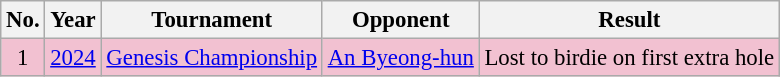<table class="wikitable" style="font-size:95%;">
<tr>
<th>No.</th>
<th>Year</th>
<th>Tournament</th>
<th>Opponent</th>
<th>Result</th>
</tr>
<tr style="background:#F2C1D1;">
<td align=center>1</td>
<td><a href='#'>2024</a></td>
<td><a href='#'>Genesis Championship</a></td>
<td> <a href='#'>An Byeong-hun</a></td>
<td>Lost to birdie on first extra hole</td>
</tr>
</table>
